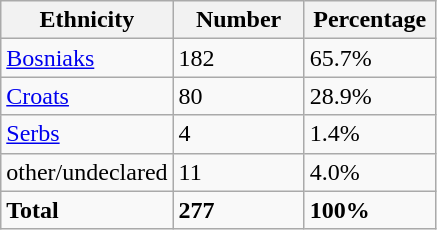<table class="wikitable">
<tr>
<th width="100px">Ethnicity</th>
<th width="80px">Number</th>
<th width="80px">Percentage</th>
</tr>
<tr>
<td><a href='#'>Bosniaks</a></td>
<td>182</td>
<td>65.7%</td>
</tr>
<tr>
<td><a href='#'>Croats</a></td>
<td>80</td>
<td>28.9%</td>
</tr>
<tr>
<td><a href='#'>Serbs</a></td>
<td>4</td>
<td>1.4%</td>
</tr>
<tr>
<td>other/undeclared</td>
<td>11</td>
<td>4.0%</td>
</tr>
<tr>
<td><strong>Total</strong></td>
<td><strong>277</strong></td>
<td><strong>100%</strong></td>
</tr>
</table>
